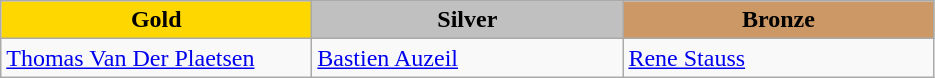<table class="wikitable" style="text-align:left">
<tr align="center">
<td width=200 bgcolor=gold><strong>Gold</strong></td>
<td width=200 bgcolor=silver><strong>Silver</strong></td>
<td width=200 bgcolor=CC9966><strong>Bronze</strong></td>
</tr>
<tr>
<td><a href='#'>Thomas Van Der Plaetsen</a><br><em></em></td>
<td><a href='#'>Bastien Auzeil</a><br><em></em></td>
<td><a href='#'>Rene Stauss</a><br><em></em></td>
</tr>
</table>
